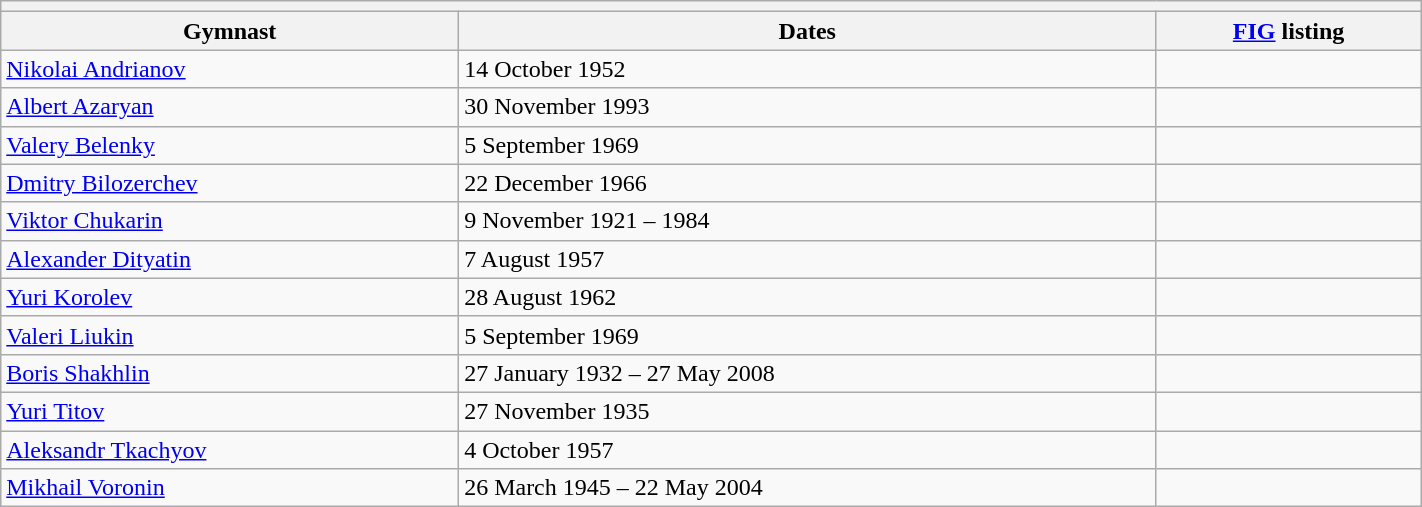<table class="wikitable mw-collapsible mw-collapsed" width="75%">
<tr>
<th colspan="3"></th>
</tr>
<tr>
<th>Gymnast</th>
<th>Dates</th>
<th><a href='#'>FIG</a> listing</th>
</tr>
<tr>
<td><a href='#'>Nikolai Andrianov</a></td>
<td>14 October 1952</td>
<td></td>
</tr>
<tr>
<td><a href='#'>Albert Azaryan</a></td>
<td>30 November 1993</td>
<td></td>
</tr>
<tr>
<td><a href='#'>Valery Belenky</a></td>
<td>5 September 1969</td>
<td></td>
</tr>
<tr>
<td><a href='#'>Dmitry Bilozerchev</a></td>
<td>22 December 1966</td>
<td></td>
</tr>
<tr>
<td><a href='#'>Viktor Chukarin</a></td>
<td>9 November 1921 – 1984</td>
<td></td>
</tr>
<tr>
<td><a href='#'>Alexander Dityatin</a></td>
<td>7 August 1957</td>
<td></td>
</tr>
<tr>
<td><a href='#'>Yuri Korolev</a></td>
<td>28 August 1962</td>
<td></td>
</tr>
<tr>
<td><a href='#'>Valeri Liukin</a></td>
<td>5 September 1969</td>
<td></td>
</tr>
<tr>
<td><a href='#'>Boris Shakhlin</a></td>
<td>27 January 1932 – 27 May 2008</td>
<td></td>
</tr>
<tr>
<td><a href='#'>Yuri Titov</a></td>
<td>27 November 1935</td>
<td></td>
</tr>
<tr>
<td><a href='#'>Aleksandr Tkachyov</a></td>
<td>4 October 1957</td>
<td></td>
</tr>
<tr>
<td><a href='#'>Mikhail Voronin</a></td>
<td>26 March 1945 – 22 May 2004</td>
<td></td>
</tr>
</table>
